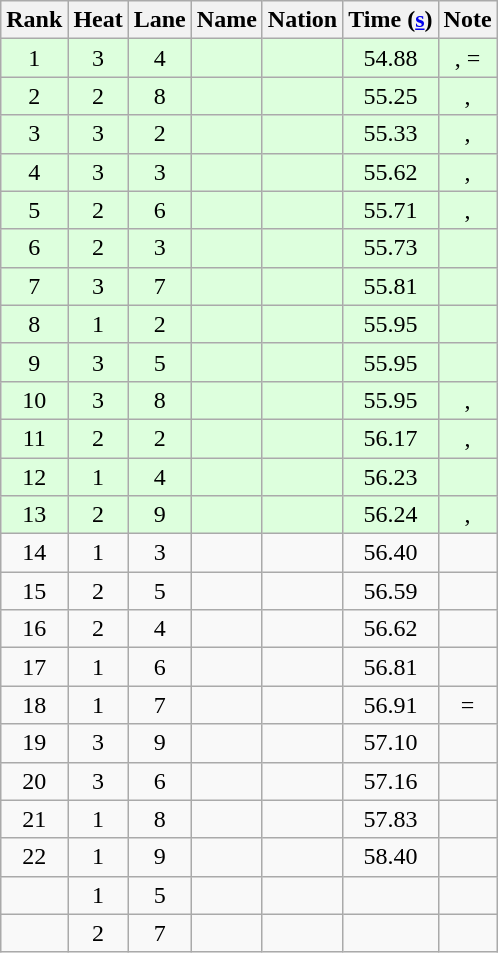<table class="wikitable sortable" style="text-align:center">
<tr>
<th scope="col">Rank</th>
<th scope="col">Heat</th>
<th scope="col">Lane</th>
<th scope="col">Name</th>
<th scope="col">Nation</th>
<th scope="col">Time (<a href='#'>s</a>)</th>
<th scope="col">Note</th>
</tr>
<tr bgcolor=ddffdd>
<td>1</td>
<td>3</td>
<td>4</td>
<td align="left"></td>
<td align="left"></td>
<td>54.88</td>
<td>, =</td>
</tr>
<tr bgcolor=ddffdd>
<td>2</td>
<td>2</td>
<td>8</td>
<td align="left"></td>
<td align="left"></td>
<td>55.25</td>
<td>, </td>
</tr>
<tr bgcolor=ddffdd>
<td>3</td>
<td>3</td>
<td>2</td>
<td align=left></td>
<td align=left></td>
<td>55.33</td>
<td>, </td>
</tr>
<tr bgcolor=ddffdd>
<td>4</td>
<td>3</td>
<td>3</td>
<td align="left"></td>
<td align="left"></td>
<td>55.62</td>
<td>, </td>
</tr>
<tr bgcolor=ddffdd>
<td>5</td>
<td>2</td>
<td>6</td>
<td align="left"></td>
<td align="left"></td>
<td>55.71</td>
<td>, </td>
</tr>
<tr bgcolor=ddffdd>
<td>6</td>
<td>2</td>
<td>3</td>
<td align="left"></td>
<td align="left"></td>
<td>55.73</td>
<td></td>
</tr>
<tr bgcolor=ddffdd>
<td>7</td>
<td>3</td>
<td>7</td>
<td align="left"></td>
<td align="left"></td>
<td>55.81</td>
<td></td>
</tr>
<tr bgcolor=ddffdd>
<td>8</td>
<td>1</td>
<td>2</td>
<td align=left></td>
<td align=left></td>
<td>55.95</td>
<td></td>
</tr>
<tr bgcolor=ddffdd>
<td>9</td>
<td>3</td>
<td>5</td>
<td align="left"></td>
<td align="left"></td>
<td>55.95</td>
<td></td>
</tr>
<tr bgcolor=ddffdd>
<td>10</td>
<td>3</td>
<td>8</td>
<td align="left"></td>
<td align="left"></td>
<td>55.95</td>
<td>, </td>
</tr>
<tr bgcolor=ddffdd>
<td>11</td>
<td>2</td>
<td>2</td>
<td align="left"></td>
<td align="left"></td>
<td>56.17</td>
<td>, </td>
</tr>
<tr bgcolor=ddffdd>
<td>12</td>
<td>1</td>
<td>4</td>
<td align="left"></td>
<td align="left"></td>
<td>56.23</td>
<td></td>
</tr>
<tr bgcolor=ddffdd>
<td>13</td>
<td>2</td>
<td>9</td>
<td align="left"></td>
<td align="left"></td>
<td>56.24</td>
<td>, </td>
</tr>
<tr>
<td>14</td>
<td>1</td>
<td>3</td>
<td align="left"></td>
<td align="left"></td>
<td>56.40</td>
<td></td>
</tr>
<tr>
<td>15</td>
<td>2</td>
<td>5</td>
<td align="left"></td>
<td align="left"></td>
<td>56.59</td>
<td></td>
</tr>
<tr>
<td>16</td>
<td>2</td>
<td>4</td>
<td align="left"></td>
<td align="left"></td>
<td>56.62</td>
<td></td>
</tr>
<tr>
<td>17</td>
<td>1</td>
<td>6</td>
<td align="left"></td>
<td align="left"></td>
<td>56.81</td>
<td></td>
</tr>
<tr>
<td>18</td>
<td>1</td>
<td>7</td>
<td align="left"></td>
<td align="left"></td>
<td>56.91</td>
<td>=</td>
</tr>
<tr>
<td>19</td>
<td>3</td>
<td>9</td>
<td align="left"></td>
<td align="left"></td>
<td>57.10</td>
<td></td>
</tr>
<tr>
<td>20</td>
<td>3</td>
<td>6</td>
<td align="left"></td>
<td align="left"></td>
<td>57.16</td>
<td></td>
</tr>
<tr>
<td>21</td>
<td>1</td>
<td>8</td>
<td align="left"></td>
<td align="left"></td>
<td>57.83</td>
<td></td>
</tr>
<tr>
<td>22</td>
<td>1</td>
<td>9</td>
<td align="left"></td>
<td align="left"></td>
<td>58.40</td>
<td></td>
</tr>
<tr>
<td></td>
<td>1</td>
<td>5</td>
<td align="left"></td>
<td align="left"></td>
<td></td>
<td></td>
</tr>
<tr>
<td></td>
<td>2</td>
<td>7</td>
<td align="left"></td>
<td align="left"></td>
<td></td>
<td></td>
</tr>
</table>
